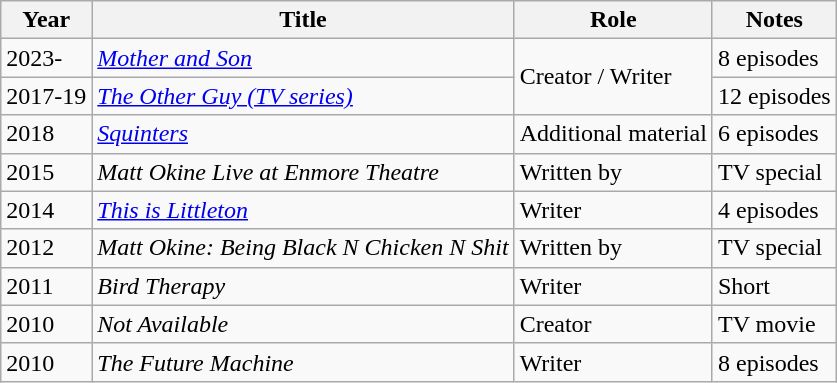<table class="wikitable sortable">
<tr>
<th>Year</th>
<th>Title</th>
<th>Role</th>
<th>Notes</th>
</tr>
<tr>
<td>2023-</td>
<td><a href='#'><em>Mother and Son</em></a></td>
<td rowspan="2">Creator / Writer</td>
<td>8 episodes</td>
</tr>
<tr>
<td>2017-19</td>
<td><em><a href='#'>The Other Guy (TV series)</a></em></td>
<td>12 episodes</td>
</tr>
<tr>
<td>2018</td>
<td><em><a href='#'>Squinters</a></em></td>
<td>Additional material</td>
<td>6 episodes</td>
</tr>
<tr>
<td>2015</td>
<td><em>Matt Okine Live at Enmore Theatre</em></td>
<td>Written by</td>
<td>TV special</td>
</tr>
<tr>
<td>2014</td>
<td><em><a href='#'>This is Littleton</a></em></td>
<td>Writer</td>
<td>4 episodes</td>
</tr>
<tr>
<td>2012</td>
<td><em>Matt Okine: Being Black N Chicken N Shit</em></td>
<td>Written by</td>
<td>TV special</td>
</tr>
<tr>
<td>2011</td>
<td><em>Bird Therapy</em></td>
<td>Writer</td>
<td>Short</td>
</tr>
<tr>
<td>2010</td>
<td><em>Not Available</em></td>
<td>Creator</td>
<td>TV movie</td>
</tr>
<tr>
<td>2010</td>
<td><em>The Future Machine</em></td>
<td>Writer</td>
<td>8 episodes</td>
</tr>
</table>
